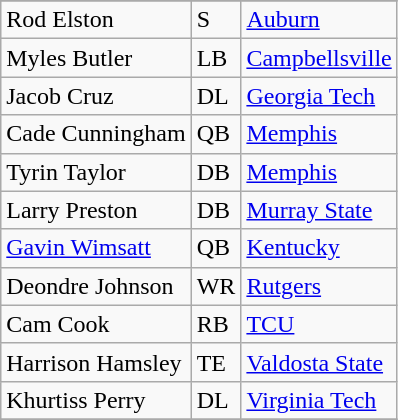<table class="wikitable sortable">
<tr>
</tr>
<tr>
<td>Rod Elston</td>
<td>S</td>
<td><a href='#'>Auburn</a></td>
</tr>
<tr>
<td>Myles Butler</td>
<td>LB</td>
<td><a href='#'>Campbellsville</a></td>
</tr>
<tr>
<td>Jacob Cruz</td>
<td>DL</td>
<td><a href='#'>Georgia Tech</a></td>
</tr>
<tr>
<td>Cade Cunningham</td>
<td>QB</td>
<td><a href='#'>Memphis</a></td>
</tr>
<tr>
<td>Tyrin Taylor</td>
<td>DB</td>
<td><a href='#'>Memphis</a></td>
</tr>
<tr>
<td>Larry Preston</td>
<td>DB</td>
<td><a href='#'>Murray State</a></td>
</tr>
<tr>
<td><a href='#'>Gavin Wimsatt</a></td>
<td>QB</td>
<td><a href='#'>Kentucky</a></td>
</tr>
<tr>
<td>Deondre Johnson</td>
<td>WR</td>
<td><a href='#'>Rutgers</a></td>
</tr>
<tr>
<td>Cam Cook</td>
<td>RB</td>
<td><a href='#'>TCU</a></td>
</tr>
<tr>
<td>Harrison Hamsley</td>
<td>TE</td>
<td><a href='#'>Valdosta State</a></td>
</tr>
<tr>
<td>Khurtiss Perry</td>
<td>DL</td>
<td><a href='#'>Virginia Tech</a></td>
</tr>
<tr>
</tr>
</table>
